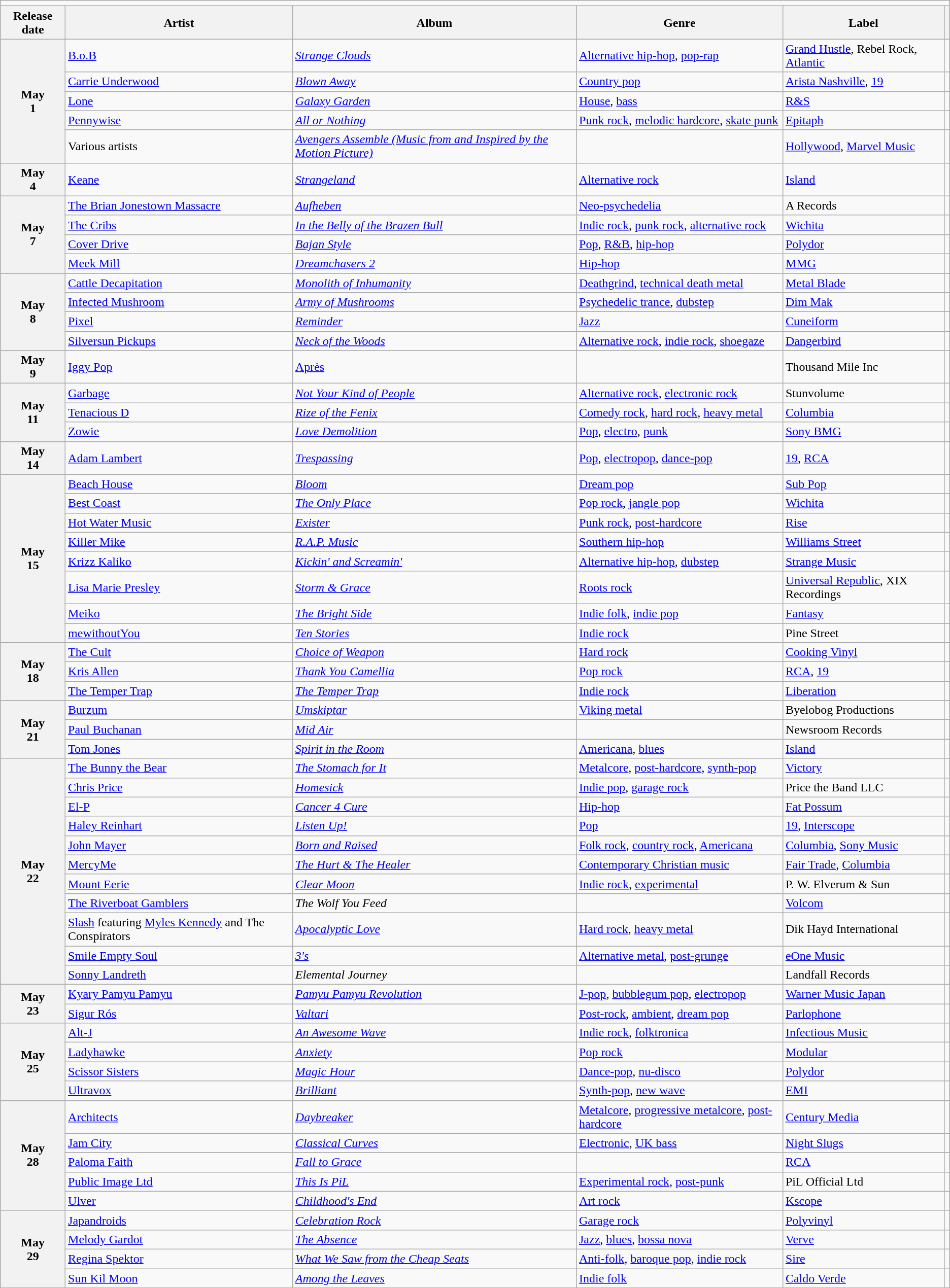<table class="wikitable plainrowheaders">
<tr>
<td colspan="6" style="text-align:center;"></td>
</tr>
<tr>
<th scope="col">Release date</th>
<th scope="col">Artist</th>
<th scope="col">Album</th>
<th scope="col">Genre</th>
<th scope="col">Label</th>
<th scope="col"></th>
</tr>
<tr>
<th scope="row" rowspan="5" style="text-align:center;">May<br>1</th>
<td><a href='#'>B.o.B</a></td>
<td><em><a href='#'>Strange Clouds</a></em></td>
<td><a href='#'>Alternative hip-hop</a>, <a href='#'>pop-rap</a></td>
<td><a href='#'>Grand Hustle</a>, Rebel Rock, <a href='#'>Atlantic</a></td>
<td></td>
</tr>
<tr>
<td><a href='#'>Carrie Underwood</a></td>
<td><em><a href='#'>Blown Away</a></em></td>
<td><a href='#'>Country pop</a></td>
<td><a href='#'>Arista Nashville</a>, <a href='#'>19</a></td>
<td></td>
</tr>
<tr>
<td><a href='#'>Lone</a></td>
<td><em><a href='#'>Galaxy Garden</a></em></td>
<td><a href='#'>House</a>, <a href='#'>bass</a></td>
<td><a href='#'>R&S</a></td>
<td></td>
</tr>
<tr>
<td><a href='#'>Pennywise</a></td>
<td><em><a href='#'>All or Nothing</a></em></td>
<td><a href='#'>Punk rock</a>, <a href='#'>melodic hardcore</a>, <a href='#'>skate punk</a></td>
<td><a href='#'>Epitaph</a></td>
<td></td>
</tr>
<tr>
<td>Various artists</td>
<td><em><a href='#'>Avengers Assemble (Music from and Inspired by the Motion Picture)</a></em></td>
<td></td>
<td><a href='#'>Hollywood</a>, <a href='#'>Marvel Music</a></td>
<td></td>
</tr>
<tr>
<th scope="row" style="text-align:center;">May<br>4</th>
<td><a href='#'>Keane</a></td>
<td><em><a href='#'>Strangeland</a></em></td>
<td><a href='#'>Alternative rock</a></td>
<td><a href='#'>Island</a></td>
<td></td>
</tr>
<tr>
<th scope="row" rowspan="4" style="text-align:center;">May<br>7</th>
<td><a href='#'>The Brian Jonestown Massacre</a></td>
<td><em><a href='#'>Aufheben</a></em></td>
<td><a href='#'>Neo-psychedelia</a></td>
<td>A Records</td>
<td></td>
</tr>
<tr>
<td><a href='#'>The Cribs</a></td>
<td><em><a href='#'>In the Belly of the Brazen Bull</a></em></td>
<td><a href='#'>Indie rock</a>, <a href='#'>punk rock</a>, <a href='#'>alternative rock</a></td>
<td><a href='#'>Wichita</a></td>
<td></td>
</tr>
<tr>
<td><a href='#'>Cover Drive</a></td>
<td><em><a href='#'>Bajan Style</a></em></td>
<td><a href='#'>Pop</a>, <a href='#'>R&B</a>, <a href='#'>hip-hop</a></td>
<td><a href='#'>Polydor</a></td>
<td></td>
</tr>
<tr>
<td><a href='#'>Meek Mill</a></td>
<td><em><a href='#'>Dreamchasers 2</a></em></td>
<td><a href='#'>Hip-hop</a></td>
<td><a href='#'>MMG</a></td>
<td></td>
</tr>
<tr>
<th scope="row" rowspan="4" style="text-align:center;">May<br>8</th>
<td><a href='#'>Cattle Decapitation</a></td>
<td><em><a href='#'>Monolith of Inhumanity</a></em></td>
<td><a href='#'>Deathgrind</a>, <a href='#'>technical death metal</a></td>
<td><a href='#'>Metal Blade</a></td>
<td></td>
</tr>
<tr>
<td><a href='#'>Infected Mushroom</a></td>
<td><em><a href='#'>Army of Mushrooms</a></em></td>
<td><a href='#'>Psychedelic trance</a>, <a href='#'>dubstep</a></td>
<td><a href='#'>Dim Mak</a></td>
<td></td>
</tr>
<tr>
<td><a href='#'>Pixel</a></td>
<td><em><a href='#'>Reminder</a></em></td>
<td><a href='#'>Jazz</a></td>
<td><a href='#'>Cuneiform</a></td>
<td></td>
</tr>
<tr>
<td><a href='#'>Silversun Pickups</a></td>
<td><em><a href='#'>Neck of the Woods</a></em></td>
<td><a href='#'>Alternative rock</a>, <a href='#'>indie rock</a>, <a href='#'>shoegaze</a></td>
<td><a href='#'>Dangerbird</a></td>
<td></td>
</tr>
<tr>
<th scope="row" style="text-align:center;">May<br>9</th>
<td><a href='#'>Iggy Pop</a></td>
<td><a href='#'>Après</a></td>
<td></td>
<td>Thousand Mile Inc</td>
<td></td>
</tr>
<tr>
<th scope="row" rowspan="3" style="text-align:center;">May<br>11</th>
<td><a href='#'>Garbage</a></td>
<td><em><a href='#'>Not Your Kind of People</a></em></td>
<td><a href='#'>Alternative rock</a>, <a href='#'>electronic rock</a></td>
<td>Stunvolume</td>
<td></td>
</tr>
<tr>
<td><a href='#'>Tenacious D</a></td>
<td><em><a href='#'>Rize of the Fenix</a></em></td>
<td><a href='#'>Comedy rock</a>, <a href='#'>hard rock</a>, <a href='#'>heavy metal</a></td>
<td><a href='#'>Columbia</a></td>
<td></td>
</tr>
<tr>
<td><a href='#'>Zowie</a></td>
<td><em><a href='#'>Love Demolition</a></em></td>
<td><a href='#'>Pop</a>, <a href='#'>electro</a>, <a href='#'>punk</a></td>
<td><a href='#'>Sony BMG</a></td>
<td></td>
</tr>
<tr>
<th scope="row" style="text-align:center;">May<br>14</th>
<td><a href='#'>Adam Lambert</a></td>
<td><em><a href='#'>Trespassing</a></em></td>
<td><a href='#'>Pop</a>, <a href='#'>electropop</a>, <a href='#'>dance-pop</a></td>
<td><a href='#'>19</a>, <a href='#'>RCA</a></td>
<td></td>
</tr>
<tr>
<th scope="row" rowspan="8" style="text-align:center;">May<br>15</th>
<td><a href='#'>Beach House</a></td>
<td><em><a href='#'>Bloom</a></em></td>
<td><a href='#'>Dream pop</a></td>
<td><a href='#'>Sub Pop</a></td>
<td></td>
</tr>
<tr>
<td><a href='#'>Best Coast</a></td>
<td><em><a href='#'>The Only Place</a></em></td>
<td><a href='#'>Pop rock</a>, <a href='#'>jangle pop</a></td>
<td><a href='#'>Wichita</a></td>
<td></td>
</tr>
<tr>
<td><a href='#'>Hot Water Music</a></td>
<td><em><a href='#'>Exister</a></em></td>
<td><a href='#'>Punk rock</a>, <a href='#'>post-hardcore</a></td>
<td><a href='#'>Rise</a></td>
<td></td>
</tr>
<tr>
<td><a href='#'>Killer Mike</a></td>
<td><em><a href='#'>R.A.P. Music</a></em></td>
<td><a href='#'>Southern hip-hop</a></td>
<td><a href='#'>Williams Street</a></td>
<td></td>
</tr>
<tr>
<td><a href='#'>Krizz Kaliko</a></td>
<td><em><a href='#'>Kickin' and Screamin'</a></em></td>
<td><a href='#'>Alternative hip-hop</a>, <a href='#'>dubstep</a></td>
<td><a href='#'>Strange Music</a></td>
<td></td>
</tr>
<tr>
<td><a href='#'>Lisa Marie Presley</a></td>
<td><em><a href='#'>Storm & Grace</a></em></td>
<td><a href='#'>Roots rock</a></td>
<td><a href='#'>Universal Republic</a>, XIX Recordings</td>
<td></td>
</tr>
<tr>
<td><a href='#'>Meiko</a></td>
<td><em><a href='#'>The Bright Side</a></em></td>
<td><a href='#'>Indie folk</a>, <a href='#'>indie pop</a></td>
<td><a href='#'>Fantasy</a></td>
<td></td>
</tr>
<tr>
<td><a href='#'>mewithoutYou</a></td>
<td><em><a href='#'>Ten Stories</a></em></td>
<td><a href='#'>Indie rock</a></td>
<td>Pine Street</td>
<td></td>
</tr>
<tr>
<th scope="row" rowspan="3" style="text-align:center;">May<br>18</th>
<td><a href='#'>The Cult</a></td>
<td><em><a href='#'>Choice of Weapon</a></em></td>
<td><a href='#'>Hard rock</a></td>
<td><a href='#'>Cooking Vinyl</a></td>
<td></td>
</tr>
<tr>
<td><a href='#'>Kris Allen</a></td>
<td><em><a href='#'>Thank You Camellia</a></em></td>
<td><a href='#'>Pop rock</a></td>
<td><a href='#'>RCA</a>, <a href='#'>19</a></td>
<td></td>
</tr>
<tr>
<td><a href='#'>The Temper Trap</a></td>
<td><em><a href='#'>The Temper Trap</a></em></td>
<td><a href='#'>Indie rock</a></td>
<td><a href='#'>Liberation</a></td>
<td></td>
</tr>
<tr>
<th scope="row" rowspan="3" style="text-align:center;">May<br>21</th>
<td><a href='#'>Burzum</a></td>
<td><em><a href='#'>Umskiptar</a></em></td>
<td><a href='#'>Viking metal</a></td>
<td>Byelobog Productions</td>
<td></td>
</tr>
<tr>
<td><a href='#'>Paul Buchanan</a></td>
<td><em><a href='#'>Mid Air</a></em></td>
<td></td>
<td>Newsroom Records</td>
<td></td>
</tr>
<tr>
<td><a href='#'>Tom Jones</a></td>
<td><em><a href='#'>Spirit in the Room</a></em></td>
<td><a href='#'>Americana</a>, <a href='#'>blues</a></td>
<td><a href='#'>Island</a></td>
<td></td>
</tr>
<tr>
<th scope="row" rowspan="11" style="text-align:center;">May<br>22</th>
<td><a href='#'>The Bunny the Bear</a></td>
<td><em><a href='#'>The Stomach for It</a></em></td>
<td><a href='#'>Metalcore</a>, <a href='#'>post-hardcore</a>, <a href='#'>synth-pop</a></td>
<td><a href='#'>Victory</a></td>
<td></td>
</tr>
<tr>
<td><a href='#'>Chris Price</a></td>
<td><em><a href='#'>Homesick</a></em></td>
<td><a href='#'>Indie pop</a>, <a href='#'>garage rock</a></td>
<td>Price the Band LLC</td>
<td></td>
</tr>
<tr>
<td><a href='#'>El-P</a></td>
<td><em><a href='#'>Cancer 4 Cure</a></em></td>
<td><a href='#'>Hip-hop</a></td>
<td><a href='#'>Fat Possum</a></td>
<td></td>
</tr>
<tr>
<td><a href='#'>Haley Reinhart</a></td>
<td><em><a href='#'>Listen Up!</a></em></td>
<td><a href='#'>Pop</a></td>
<td><a href='#'>19</a>, <a href='#'>Interscope</a></td>
<td></td>
</tr>
<tr>
<td><a href='#'>John Mayer</a></td>
<td><em><a href='#'>Born and Raised</a></em></td>
<td><a href='#'>Folk rock</a>, <a href='#'>country rock</a>, <a href='#'>Americana</a></td>
<td><a href='#'>Columbia</a>, <a href='#'>Sony Music</a></td>
<td></td>
</tr>
<tr>
<td><a href='#'>MercyMe</a></td>
<td><em><a href='#'>The Hurt & The Healer</a></em></td>
<td><a href='#'>Contemporary Christian music</a></td>
<td><a href='#'>Fair Trade</a>, <a href='#'>Columbia</a></td>
<td></td>
</tr>
<tr>
<td><a href='#'>Mount Eerie</a></td>
<td><em><a href='#'>Clear Moon</a></em></td>
<td><a href='#'>Indie rock</a>, <a href='#'>experimental</a></td>
<td>P. W. Elverum & Sun</td>
<td></td>
</tr>
<tr>
<td><a href='#'>The Riverboat Gamblers</a></td>
<td><em>The Wolf You Feed</em></td>
<td></td>
<td><a href='#'>Volcom</a></td>
<td></td>
</tr>
<tr>
<td><a href='#'>Slash</a> featuring <a href='#'>Myles Kennedy</a> and The Conspirators</td>
<td><em><a href='#'>Apocalyptic Love</a></em></td>
<td><a href='#'>Hard rock</a>, <a href='#'>heavy metal</a></td>
<td>Dik Hayd International</td>
<td></td>
</tr>
<tr>
<td><a href='#'>Smile Empty Soul</a></td>
<td><em><a href='#'>3's</a></em></td>
<td><a href='#'>Alternative metal</a>, <a href='#'>post-grunge</a></td>
<td><a href='#'>eOne Music</a></td>
<td></td>
</tr>
<tr>
<td><a href='#'>Sonny Landreth</a></td>
<td><em>Elemental Journey</em></td>
<td></td>
<td>Landfall Records</td>
<td></td>
</tr>
<tr>
<th scope="row" rowspan="2" style="text-align:center;">May<br>23</th>
<td><a href='#'>Kyary Pamyu Pamyu</a></td>
<td><em><a href='#'>Pamyu Pamyu Revolution</a></em></td>
<td><a href='#'>J-pop</a>, <a href='#'>bubblegum pop</a>, <a href='#'>electropop</a></td>
<td><a href='#'>Warner Music Japan</a></td>
<td></td>
</tr>
<tr>
<td><a href='#'>Sigur Rós</a></td>
<td><em><a href='#'>Valtari</a></em></td>
<td><a href='#'>Post-rock</a>, <a href='#'>ambient</a>, <a href='#'>dream pop</a></td>
<td><a href='#'>Parlophone</a></td>
<td></td>
</tr>
<tr>
<th scope="row" rowspan="4" style="text-align:center;">May<br>25</th>
<td><a href='#'>Alt-J</a></td>
<td><em><a href='#'>An Awesome Wave</a></em></td>
<td><a href='#'>Indie rock</a>, <a href='#'>folktronica</a></td>
<td><a href='#'>Infectious Music</a></td>
<td></td>
</tr>
<tr>
<td><a href='#'>Ladyhawke</a></td>
<td><em><a href='#'>Anxiety</a></em></td>
<td><a href='#'>Pop rock</a></td>
<td><a href='#'>Modular</a></td>
<td></td>
</tr>
<tr>
<td><a href='#'>Scissor Sisters</a></td>
<td><em><a href='#'>Magic Hour</a></em></td>
<td><a href='#'>Dance-pop</a>, <a href='#'>nu-disco</a></td>
<td><a href='#'>Polydor</a></td>
<td></td>
</tr>
<tr>
<td><a href='#'>Ultravox</a></td>
<td><em><a href='#'>Brilliant</a></em></td>
<td><a href='#'>Synth-pop</a>, <a href='#'>new wave</a></td>
<td><a href='#'>EMI</a></td>
<td></td>
</tr>
<tr>
<th scope="row" rowspan="5" style="text-align:center;">May<br>28</th>
<td><a href='#'>Architects</a></td>
<td><em><a href='#'>Daybreaker</a></em></td>
<td><a href='#'>Metalcore</a>, <a href='#'>progressive metalcore</a>, <a href='#'>post-hardcore</a></td>
<td><a href='#'>Century Media</a></td>
<td></td>
</tr>
<tr>
<td><a href='#'>Jam City</a></td>
<td><em><a href='#'>Classical Curves</a></em></td>
<td><a href='#'>Electronic</a>, <a href='#'>UK bass</a></td>
<td><a href='#'>Night Slugs</a></td>
<td></td>
</tr>
<tr>
<td><a href='#'>Paloma Faith</a></td>
<td><em><a href='#'>Fall to Grace</a></em></td>
<td></td>
<td><a href='#'>RCA</a></td>
<td></td>
</tr>
<tr>
<td><a href='#'>Public Image Ltd</a></td>
<td><em><a href='#'>This Is PiL</a></em></td>
<td><a href='#'>Experimental rock</a>, <a href='#'>post-punk</a></td>
<td>PiL Official Ltd</td>
<td></td>
</tr>
<tr>
<td><a href='#'>Ulver</a></td>
<td><em><a href='#'>Childhood's End</a></em></td>
<td><a href='#'>Art rock</a></td>
<td><a href='#'>Kscope</a></td>
<td></td>
</tr>
<tr>
<th scope="row" rowspan="4" style="text-align:center;">May<br>29</th>
<td><a href='#'>Japandroids</a></td>
<td><em><a href='#'>Celebration Rock</a></em></td>
<td><a href='#'>Garage rock</a></td>
<td><a href='#'>Polyvinyl</a></td>
<td></td>
</tr>
<tr>
<td><a href='#'>Melody Gardot</a></td>
<td><em><a href='#'>The Absence</a></em></td>
<td><a href='#'>Jazz</a>, <a href='#'>blues</a>, <a href='#'>bossa nova</a></td>
<td><a href='#'>Verve</a></td>
<td></td>
</tr>
<tr>
<td><a href='#'>Regina Spektor</a></td>
<td><em><a href='#'>What We Saw from the Cheap Seats</a></em></td>
<td><a href='#'>Anti-folk</a>, <a href='#'>baroque pop</a>, <a href='#'>indie rock</a></td>
<td><a href='#'>Sire</a></td>
<td></td>
</tr>
<tr>
<td><a href='#'>Sun Kil Moon</a></td>
<td><em><a href='#'>Among the Leaves</a></em></td>
<td><a href='#'>Indie folk</a></td>
<td><a href='#'>Caldo Verde</a></td>
<td></td>
</tr>
</table>
